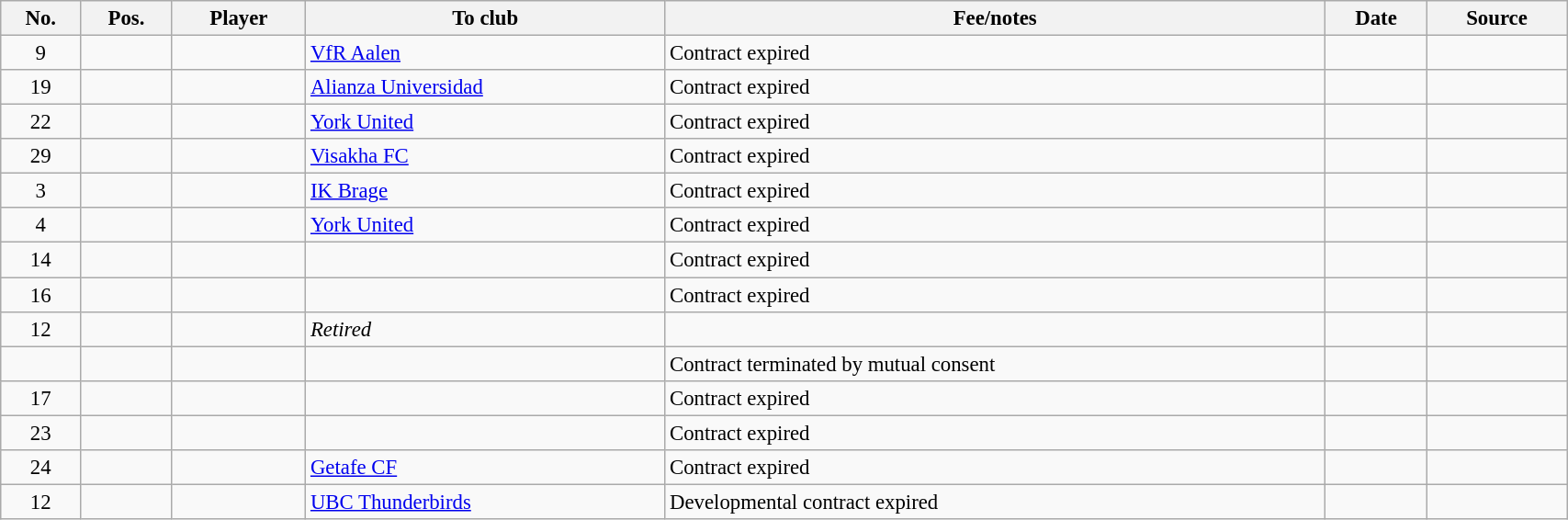<table class="wikitable sortable" style="width:90%; text-align:center; font-size:95%; text-align:left;">
<tr>
<th>No.</th>
<th>Pos.</th>
<th>Player</th>
<th>To club</th>
<th>Fee/notes</th>
<th>Date</th>
<th>Source</th>
</tr>
<tr>
<td align=center>9</td>
<td align=center></td>
<td></td>
<td> <a href='#'>VfR Aalen</a></td>
<td>Contract expired</td>
<td></td>
<td></td>
</tr>
<tr>
<td align=center>19</td>
<td align=center></td>
<td></td>
<td> <a href='#'>Alianza Universidad</a></td>
<td>Contract expired</td>
<td></td>
<td></td>
</tr>
<tr>
<td align=center>22</td>
<td align=center></td>
<td></td>
<td> <a href='#'>York United</a></td>
<td>Contract expired</td>
<td></td>
<td></td>
</tr>
<tr>
<td align=center>29</td>
<td align=center></td>
<td></td>
<td> <a href='#'>Visakha FC</a></td>
<td>Contract expired</td>
<td></td>
<td></td>
</tr>
<tr>
<td align=center>3</td>
<td align=center></td>
<td></td>
<td> <a href='#'>IK Brage</a></td>
<td>Contract expired</td>
<td></td>
<td></td>
</tr>
<tr>
<td align=center>4</td>
<td align=center></td>
<td></td>
<td> <a href='#'>York United</a></td>
<td>Contract expired</td>
<td></td>
<td></td>
</tr>
<tr>
<td align=center>14</td>
<td align=center></td>
<td></td>
<td></td>
<td>Contract expired</td>
<td></td>
<td></td>
</tr>
<tr>
<td align=center>16</td>
<td align=center></td>
<td></td>
<td></td>
<td>Contract expired</td>
<td></td>
<td></td>
</tr>
<tr>
<td align=center>12</td>
<td align=center></td>
<td></td>
<td><em>Retired</em></td>
<td></td>
<td></td>
<td></td>
</tr>
<tr>
<td align=center></td>
<td align=center></td>
<td></td>
<td></td>
<td>Contract terminated by mutual consent</td>
<td></td>
<td></td>
</tr>
<tr>
<td align=center>17</td>
<td align=center></td>
<td></td>
<td></td>
<td>Contract expired</td>
<td></td>
<td></td>
</tr>
<tr>
<td align=center>23</td>
<td align=center></td>
<td></td>
<td></td>
<td>Contract expired</td>
<td></td>
<td></td>
</tr>
<tr>
<td align=center>24</td>
<td align=center></td>
<td></td>
<td> <a href='#'>Getafe CF</a></td>
<td>Contract expired</td>
<td></td>
<td></td>
</tr>
<tr>
<td align=center>12</td>
<td align=center></td>
<td></td>
<td> <a href='#'>UBC Thunderbirds</a></td>
<td>Developmental contract expired</td>
<td></td>
<td></td>
</tr>
</table>
